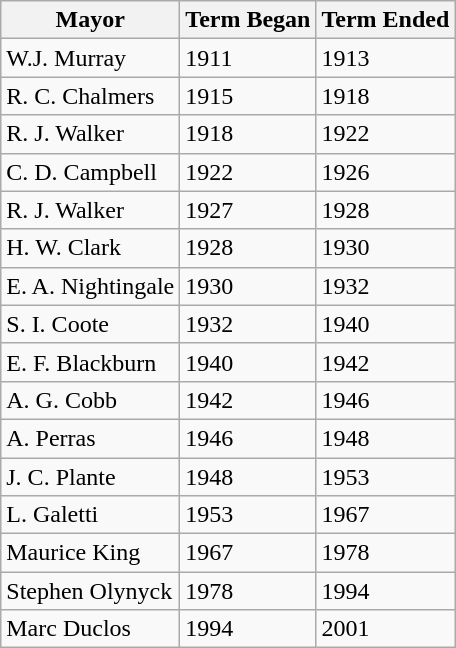<table class=wikitable>
<tr>
<th>Mayor</th>
<th>Term Began</th>
<th>Term Ended</th>
</tr>
<tr>
<td>W.J. Murray</td>
<td>1911</td>
<td>1913</td>
</tr>
<tr>
<td>R. C. Chalmers</td>
<td>1915</td>
<td>1918</td>
</tr>
<tr>
<td>R. J. Walker</td>
<td>1918</td>
<td>1922</td>
</tr>
<tr>
<td>C. D. Campbell</td>
<td>1922</td>
<td>1926</td>
</tr>
<tr>
<td>R. J. Walker</td>
<td>1927</td>
<td>1928</td>
</tr>
<tr>
<td>H. W. Clark</td>
<td>1928</td>
<td>1930</td>
</tr>
<tr>
<td>E. A. Nightingale</td>
<td>1930</td>
<td>1932</td>
</tr>
<tr>
<td>S. I. Coote</td>
<td>1932</td>
<td>1940</td>
</tr>
<tr>
<td>E. F. Blackburn</td>
<td>1940</td>
<td>1942</td>
</tr>
<tr>
<td>A. G. Cobb</td>
<td>1942</td>
<td>1946</td>
</tr>
<tr>
<td>A. Perras</td>
<td>1946</td>
<td>1948</td>
</tr>
<tr>
<td>J. C. Plante</td>
<td>1948</td>
<td>1953</td>
</tr>
<tr>
<td>L. Galetti</td>
<td>1953</td>
<td>1967</td>
</tr>
<tr>
<td>Maurice King</td>
<td>1967</td>
<td>1978</td>
</tr>
<tr>
<td>Stephen Olynyck</td>
<td>1978</td>
<td>1994</td>
</tr>
<tr>
<td>Marc Duclos</td>
<td>1994</td>
<td>2001</td>
</tr>
</table>
